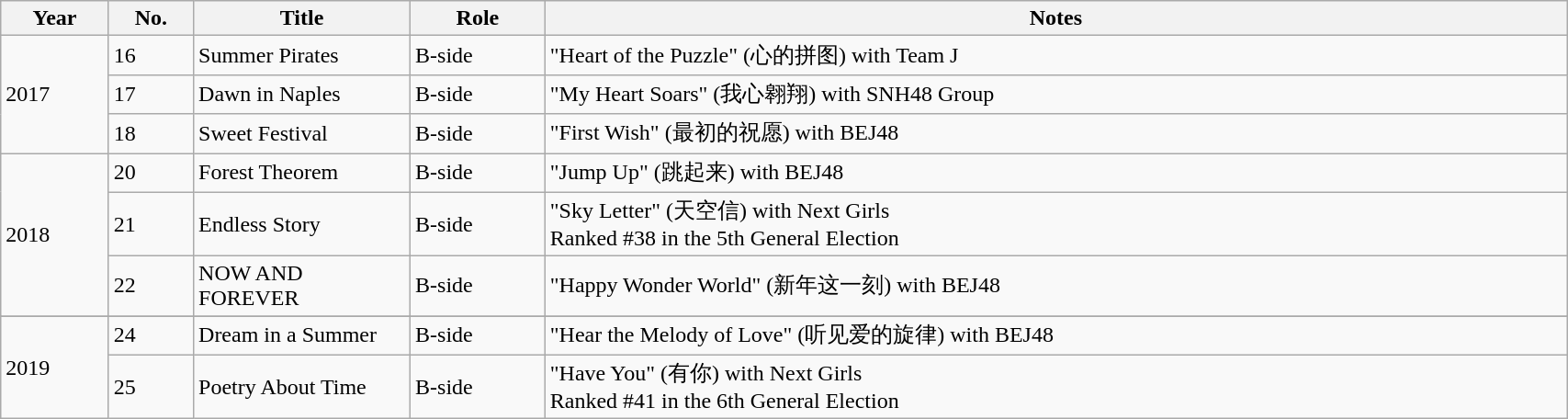<table class="wikitable sortable" style="width:90%;">
<tr>
<th>Year</th>
<th data-sort-type="number">No.</th>
<th style="width:150px;">Title</th>
<th>Role</th>
<th class="unsortable">Notes</th>
</tr>
<tr>
<td rowspan="3">2017</td>
<td>16</td>
<td>Summer Pirates</td>
<td>B-side</td>
<td>"Heart of the Puzzle" (心的拼图) with Team J</td>
</tr>
<tr>
<td>17</td>
<td>Dawn in Naples</td>
<td>B-side</td>
<td>"My Heart Soars" (我心翱翔) with SNH48 Group</td>
</tr>
<tr>
<td>18</td>
<td>Sweet Festival</td>
<td>B-side</td>
<td>"First Wish" (最初的祝愿) with BEJ48</td>
</tr>
<tr>
<td rowspan="3">2018</td>
<td>20</td>
<td>Forest Theorem</td>
<td>B-side</td>
<td>"Jump Up" (跳起来) with BEJ48</td>
</tr>
<tr>
<td>21</td>
<td>Endless Story</td>
<td>B-side</td>
<td>"Sky Letter" (天空信) with Next Girls<br>Ranked #38 in the 5th General Election</td>
</tr>
<tr>
<td>22</td>
<td>NOW AND FOREVER</td>
<td>B-side</td>
<td>"Happy Wonder World" (新年这一刻) with BEJ48</td>
</tr>
<tr>
</tr>
<tr>
<td rowspan="2">2019</td>
<td>24</td>
<td>Dream in a Summer</td>
<td>B-side</td>
<td>"Hear the Melody of Love" (听见爱的旋律) with BEJ48</td>
</tr>
<tr>
<td>25</td>
<td>Poetry About Time</td>
<td>B-side</td>
<td>"Have You" (有你) with Next Girls<br>Ranked #41 in the 6th General Election</td>
</tr>
</table>
